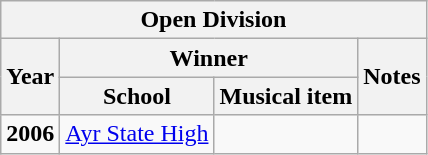<table class="wikitable sortable">
<tr>
<th colspan=8>Open Division</th>
</tr>
<tr>
<th rowspan=2>Year</th>
<th colspan=2>Winner</th>
<th rowspan=2>Notes</th>
</tr>
<tr>
<th>School</th>
<th>Musical item</th>
</tr>
<tr>
<td><strong>2006</strong></td>
<td><a href='#'>Ayr State High</a></td>
<td></td>
<td></td>
</tr>
</table>
